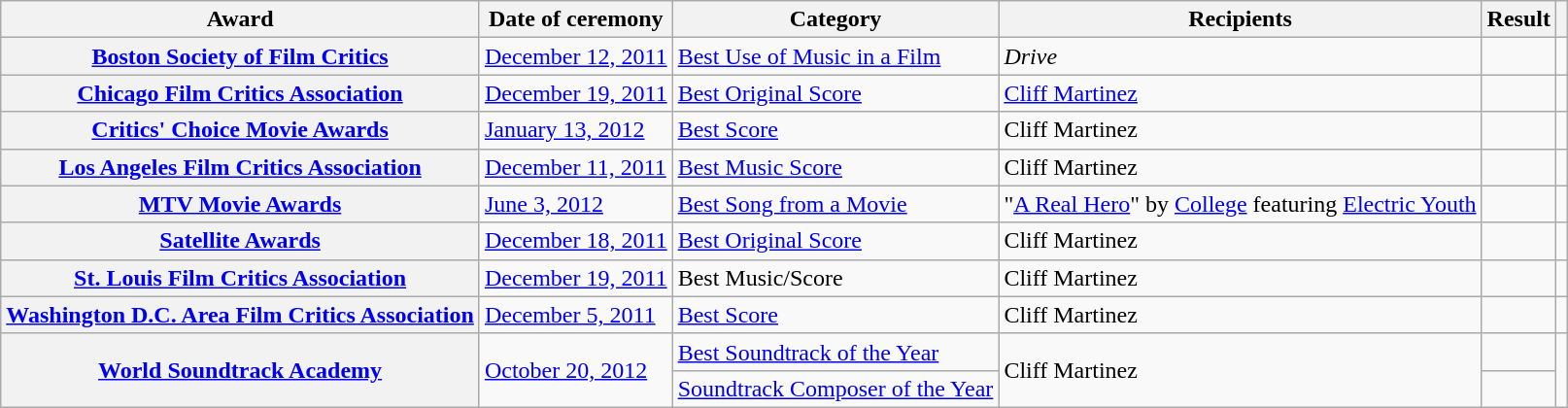<table class="wikitable plainrowheaders sortable">
<tr>
<th scope="col">Award</th>
<th scope="col">Date of ceremony</th>
<th scope="col">Category</th>
<th scope="col">Recipients</th>
<th scope="col">Result</th>
<th scope="col" class="unsortable"></th>
</tr>
<tr>
<th scope="row"><a href='#'>Boston Society of Film Critics</a></th>
<td><a href='#'>December 12, 2011</a></td>
<td><a href='#'>Best Use of Music in a Film</a></td>
<td><em>Drive</em></td>
<td></td>
<td style="text-align:center;"></td>
</tr>
<tr>
<th scope="row"><a href='#'>Chicago Film Critics Association</a></th>
<td><a href='#'>December 19, 2011</a></td>
<td><a href='#'>Best Original Score</a></td>
<td><a href='#'>Cliff Martinez</a></td>
<td></td>
<td style="text-align:center;"></td>
</tr>
<tr>
<th scope="row"><a href='#'>Critics' Choice Movie Awards</a></th>
<td><a href='#'>January 13, 2012</a></td>
<td><a href='#'>Best Score</a></td>
<td>Cliff Martinez</td>
<td></td>
<td style="text-align:center;"></td>
</tr>
<tr>
<th scope="row"><a href='#'>Los Angeles Film Critics Association</a></th>
<td><a href='#'>December 11, 2011</a></td>
<td><a href='#'>Best Music Score</a></td>
<td>Cliff Martinez</td>
<td></td>
<td style="text-align:center;"></td>
</tr>
<tr>
<th scope="row"><a href='#'>MTV Movie Awards</a></th>
<td><a href='#'>June 3, 2012</a></td>
<td><a href='#'>Best Song from a Movie</a></td>
<td>"<a href='#'>A Real Hero</a>" by <a href='#'>College</a> featuring <a href='#'>Electric Youth</a></td>
<td></td>
<td style="text-align:center;"></td>
</tr>
<tr>
<th scope="row"><a href='#'>Satellite Awards</a></th>
<td><a href='#'>December 18, 2011</a></td>
<td><a href='#'>Best Original Score</a></td>
<td>Cliff Martinez</td>
<td></td>
<td style="text-align:center;"></td>
</tr>
<tr>
<th scope="row"><a href='#'>St. Louis Film Critics Association</a></th>
<td><a href='#'>December 19, 2011</a></td>
<td>Best Music/Score</td>
<td>Cliff Martinez</td>
<td></td>
<td style="text-align:center;"></td>
</tr>
<tr>
<th scope="row"><a href='#'>Washington D.C. Area Film Critics Association</a></th>
<td><a href='#'>December 5, 2011</a></td>
<td><a href='#'>Best Score</a></td>
<td>Cliff Martinez</td>
<td></td>
<td style="text-align:center;"></td>
</tr>
<tr>
<th rowspan="2" scope="row"><a href='#'>World Soundtrack Academy</a></th>
<td rowspan="2"><a href='#'>October 20, 2012</a></td>
<td><a href='#'>Best Soundtrack of the Year</a></td>
<td rowspan="2">Cliff Martinez</td>
<td></td>
<td rowspan="2" style="text-align:center;"></td>
</tr>
<tr>
<td><a href='#'>Soundtrack Composer of the Year</a></td>
<td></td>
</tr>
</table>
